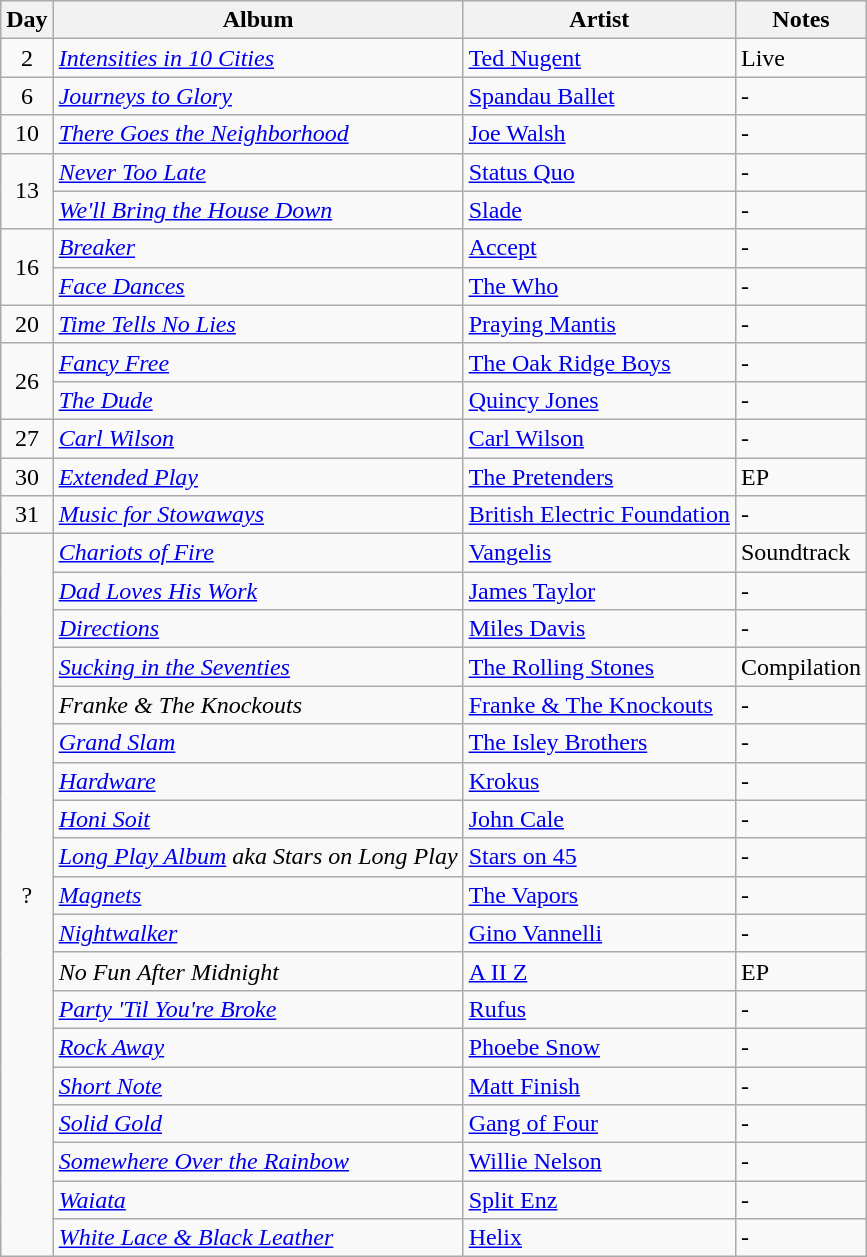<table class="wikitable">
<tr>
<th>Day</th>
<th>Album</th>
<th>Artist</th>
<th>Notes</th>
</tr>
<tr>
<td style="text-align:center;">2</td>
<td><em><a href='#'>Intensities in 10 Cities</a></em></td>
<td><a href='#'>Ted Nugent</a></td>
<td>Live</td>
</tr>
<tr>
<td style="text-align:center;">6</td>
<td><em><a href='#'>Journeys to Glory</a></em></td>
<td><a href='#'>Spandau Ballet</a></td>
<td>-</td>
</tr>
<tr>
<td style="text-align:center;">10</td>
<td><em><a href='#'>There Goes the Neighborhood</a></em></td>
<td><a href='#'>Joe Walsh</a></td>
<td>-</td>
</tr>
<tr>
<td rowspan="2" style="text-align:center;">13</td>
<td><em><a href='#'>Never Too Late</a></em></td>
<td><a href='#'>Status Quo</a></td>
<td>-</td>
</tr>
<tr>
<td><em><a href='#'>We'll Bring the House Down</a></em></td>
<td><a href='#'>Slade</a></td>
<td>-</td>
</tr>
<tr>
<td rowspan="2" style="text-align:center;">16</td>
<td><em><a href='#'>Breaker</a></em></td>
<td><a href='#'>Accept</a></td>
<td>-</td>
</tr>
<tr>
<td><em><a href='#'>Face Dances</a></em></td>
<td><a href='#'>The Who</a></td>
<td>-</td>
</tr>
<tr>
<td style="text-align:center;">20</td>
<td><em><a href='#'>Time Tells No Lies</a></em></td>
<td><a href='#'>Praying Mantis</a></td>
<td>-</td>
</tr>
<tr>
<td rowspan="2" style="text-align:center;">26</td>
<td><em><a href='#'>Fancy Free</a></em></td>
<td><a href='#'>The Oak Ridge Boys</a></td>
<td>-</td>
</tr>
<tr>
<td><em><a href='#'>The Dude</a></em></td>
<td><a href='#'>Quincy Jones</a></td>
<td>-</td>
</tr>
<tr>
<td style="text-align:center;">27</td>
<td><em><a href='#'>Carl Wilson</a></em></td>
<td><a href='#'>Carl Wilson</a></td>
<td>-</td>
</tr>
<tr>
<td style="text-align:center;">30</td>
<td><em><a href='#'>Extended Play</a></em></td>
<td><a href='#'>The Pretenders</a></td>
<td>EP</td>
</tr>
<tr>
<td style="text-align:center;">31</td>
<td><em><a href='#'>Music for Stowaways</a></em></td>
<td><a href='#'>British Electric Foundation</a></td>
<td>-</td>
</tr>
<tr>
<td rowspan="19" style="text-align:center;">?</td>
<td><em><a href='#'>Chariots of Fire</a></em></td>
<td><a href='#'>Vangelis</a></td>
<td>Soundtrack</td>
</tr>
<tr>
<td><em><a href='#'>Dad Loves His Work</a></em></td>
<td><a href='#'>James Taylor</a></td>
<td>-</td>
</tr>
<tr>
<td><em><a href='#'>Directions</a></em></td>
<td><a href='#'>Miles Davis</a></td>
<td>-</td>
</tr>
<tr>
<td><em><a href='#'>Sucking in the Seventies</a></em></td>
<td><a href='#'>The Rolling Stones</a></td>
<td>Compilation</td>
</tr>
<tr>
<td><em>Franke & The Knockouts</em></td>
<td><a href='#'>Franke & The Knockouts</a></td>
<td>-</td>
</tr>
<tr>
<td><em><a href='#'>Grand Slam</a></em></td>
<td><a href='#'>The Isley Brothers</a></td>
<td>-</td>
</tr>
<tr>
<td><em><a href='#'>Hardware</a></em></td>
<td><a href='#'>Krokus</a></td>
<td>-</td>
</tr>
<tr>
<td><em><a href='#'>Honi Soit</a></em></td>
<td><a href='#'>John Cale</a></td>
<td>-</td>
</tr>
<tr>
<td><em><a href='#'>Long Play Album</a> aka Stars on Long Play</em></td>
<td><a href='#'>Stars on 45</a></td>
<td>-</td>
</tr>
<tr>
<td><em><a href='#'>Magnets</a></em></td>
<td><a href='#'>The Vapors</a></td>
<td>-</td>
</tr>
<tr>
<td><em><a href='#'>Nightwalker</a></em></td>
<td><a href='#'>Gino Vannelli</a></td>
<td>-</td>
</tr>
<tr>
<td><em>No Fun After Midnight</em></td>
<td><a href='#'>A II Z</a></td>
<td>EP</td>
</tr>
<tr>
<td><em><a href='#'>Party 'Til You're Broke</a></em></td>
<td><a href='#'>Rufus</a></td>
<td>-</td>
</tr>
<tr>
<td><em><a href='#'>Rock Away</a></em></td>
<td><a href='#'>Phoebe Snow</a></td>
<td>-</td>
</tr>
<tr>
<td><em><a href='#'>Short Note</a></em></td>
<td><a href='#'>Matt Finish</a></td>
<td>-</td>
</tr>
<tr>
<td><em><a href='#'>Solid Gold</a></em></td>
<td><a href='#'>Gang of Four</a></td>
<td>-</td>
</tr>
<tr>
<td><em><a href='#'>Somewhere Over the Rainbow</a></em></td>
<td><a href='#'>Willie Nelson</a></td>
<td>-</td>
</tr>
<tr>
<td><em><a href='#'>Waiata</a></em></td>
<td><a href='#'>Split Enz</a></td>
<td>-</td>
</tr>
<tr>
<td><em><a href='#'>White Lace & Black Leather</a></em></td>
<td><a href='#'>Helix</a></td>
<td>-</td>
</tr>
</table>
